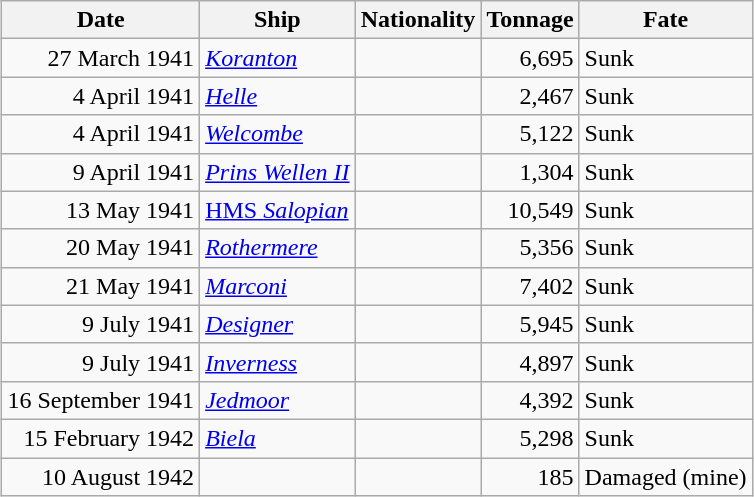<table class="wikitable sortable" style="margin: 1em auto 1em auto;">
<tr>
<th>Date</th>
<th>Ship</th>
<th>Nationality</th>
<th>Tonnage</th>
<th>Fate</th>
</tr>
<tr>
<td align="right">27 March 1941</td>
<td align="left"><a href='#'><em>Koranton</em></a></td>
<td align="left"></td>
<td align="right">6,695</td>
<td align="left">Sunk</td>
</tr>
<tr>
<td align="right">4 April 1941</td>
<td align="left"><a href='#'><em>Helle</em></a></td>
<td align="left"></td>
<td align="right">2,467</td>
<td align="left">Sunk</td>
</tr>
<tr>
<td align="right">4 April 1941</td>
<td align="left"><a href='#'><em>Welcombe</em></a></td>
<td align="left"></td>
<td align="right">5,122</td>
<td align="left">Sunk</td>
</tr>
<tr>
<td align="right">9 April 1941</td>
<td align="left"><a href='#'><em>Prins Wellen II</em></a></td>
<td align="left"></td>
<td align="right">1,304</td>
<td align="left">Sunk</td>
</tr>
<tr>
<td align="right">13 May 1941</td>
<td align="left"><a href='#'>HMS <em>Salopian</em></a></td>
<td align="left"></td>
<td align="right">10,549</td>
<td align="left">Sunk</td>
</tr>
<tr>
<td align="right">20 May 1941</td>
<td align="left"><a href='#'><em>Rothermere</em></a></td>
<td align="left"></td>
<td align="right">5,356</td>
<td align="left">Sunk</td>
</tr>
<tr>
<td align="right">21 May 1941</td>
<td align="left"><a href='#'><em>Marconi</em></a></td>
<td align="left"></td>
<td align="right">7,402</td>
<td align="left">Sunk</td>
</tr>
<tr>
<td align="right">9 July 1941</td>
<td align="left"><a href='#'><em>Designer</em></a></td>
<td align="left"></td>
<td align="right">5,945</td>
<td align="left">Sunk</td>
</tr>
<tr>
<td align="right">9 July 1941</td>
<td align="left"><a href='#'><em>Inverness</em></a></td>
<td align="left"></td>
<td align="right">4,897</td>
<td align="left">Sunk</td>
</tr>
<tr>
<td align="right">16 September 1941</td>
<td align="left"><a href='#'><em>Jedmoor</em></a></td>
<td align="left"></td>
<td align="right">4,392</td>
<td align="left">Sunk</td>
</tr>
<tr>
<td align="right">15 February 1942</td>
<td align="left"><a href='#'><em>Biela</em></a></td>
<td align="left"></td>
<td align="right">5,298</td>
<td align="left">Sunk</td>
</tr>
<tr>
<td align="right">10 August 1942</td>
<td align="left"></td>
<td align="left"></td>
<td align="right">185</td>
<td align="left">Damaged (mine)</td>
</tr>
</table>
